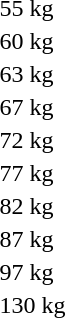<table>
<tr>
<td rowspan=2>55 kg</td>
<td rowspan=2></td>
<td rowspan=2></td>
<td></td>
</tr>
<tr>
<td></td>
</tr>
<tr>
<td rowspan=2>60 kg</td>
<td rowspan=2></td>
<td rowspan=2></td>
<td></td>
</tr>
<tr>
<td></td>
</tr>
<tr>
<td rowspan=2>63 kg</td>
<td rowspan=2></td>
<td rowspan=2></td>
<td></td>
</tr>
<tr>
<td></td>
</tr>
<tr>
<td rowspan=2>67 kg</td>
<td rowspan=2></td>
<td rowspan=2></td>
<td></td>
</tr>
<tr>
<td></td>
</tr>
<tr>
<td rowspan=2>72 kg</td>
<td rowspan=2></td>
<td rowspan=2></td>
<td></td>
</tr>
<tr>
<td></td>
</tr>
<tr>
<td rowspan=2>77 kg</td>
<td rowspan=2></td>
<td rowspan=2></td>
<td></td>
</tr>
<tr>
<td></td>
</tr>
<tr>
<td rowspan=2>82 kg</td>
<td rowspan=2></td>
<td rowspan=2></td>
<td></td>
</tr>
<tr>
<td></td>
</tr>
<tr>
<td rowspan=2>87 kg</td>
<td rowspan=2></td>
<td rowspan=2></td>
<td></td>
</tr>
<tr>
<td></td>
</tr>
<tr>
<td rowspan=2>97 kg</td>
<td rowspan=2></td>
<td rowspan=2></td>
<td></td>
</tr>
<tr>
<td></td>
</tr>
<tr>
<td rowspan=2>130 kg</td>
<td rowspan=2></td>
<td rowspan=2></td>
<td></td>
</tr>
<tr>
<td></td>
</tr>
</table>
